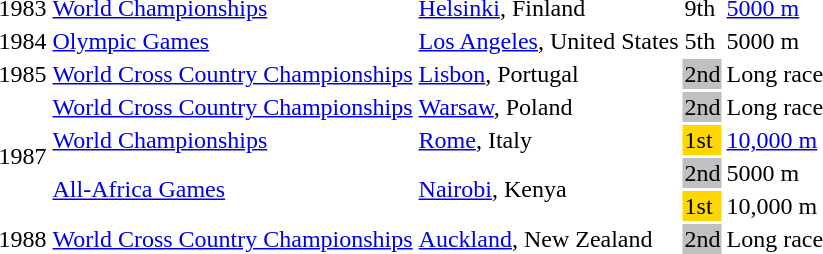<table>
<tr>
<td>1983</td>
<td><a href='#'>World Championships</a></td>
<td><a href='#'>Helsinki</a>, Finland</td>
<td>9th</td>
<td><a href='#'>5000 m</a></td>
<td></td>
</tr>
<tr>
<td>1984</td>
<td><a href='#'>Olympic Games</a></td>
<td><a href='#'>Los Angeles</a>, United States</td>
<td>5th</td>
<td>5000 m</td>
<td></td>
</tr>
<tr>
<td>1985</td>
<td><a href='#'>World Cross Country Championships</a></td>
<td><a href='#'>Lisbon</a>, Portugal</td>
<td bgcolor="silver">2nd</td>
<td>Long race</td>
<td></td>
</tr>
<tr>
<td rowspan=4>1987</td>
<td><a href='#'>World Cross Country Championships</a></td>
<td><a href='#'>Warsaw</a>, Poland</td>
<td bgcolor="silver">2nd</td>
<td>Long race</td>
<td></td>
</tr>
<tr>
<td><a href='#'>World Championships</a></td>
<td><a href='#'>Rome</a>, Italy</td>
<td bgcolor="gold">1st</td>
<td><a href='#'>10,000 m</a></td>
<td></td>
</tr>
<tr>
<td rowspan=2><a href='#'>All-Africa Games</a></td>
<td rowspan=2><a href='#'>Nairobi</a>, Kenya</td>
<td bgcolor="silver">2nd</td>
<td>5000 m</td>
<td></td>
</tr>
<tr>
<td bgcolor="gold">1st</td>
<td>10,000 m</td>
<td></td>
</tr>
<tr>
<td>1988</td>
<td><a href='#'>World Cross Country Championships</a></td>
<td><a href='#'>Auckland</a>, New Zealand</td>
<td bgcolor="silver">2nd</td>
<td>Long race</td>
<td></td>
</tr>
</table>
